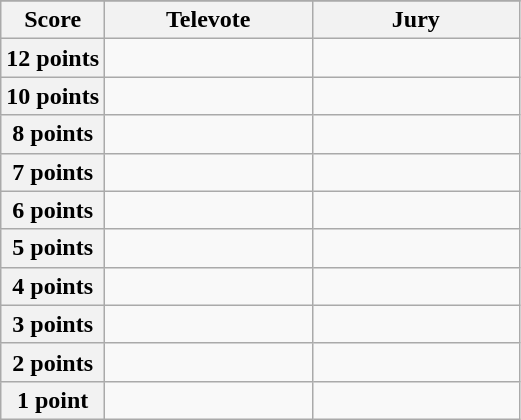<table class="wikitable">
<tr>
</tr>
<tr>
<th scope="col" width="20%">Score</th>
<th scope="col" width="40%">Televote</th>
<th scope="col" width="40%">Jury</th>
</tr>
<tr>
<th scope="row">12 points</th>
<td></td>
<td></td>
</tr>
<tr>
<th scope="row">10 points</th>
<td></td>
<td></td>
</tr>
<tr>
<th scope="row">8 points</th>
<td></td>
<td></td>
</tr>
<tr>
<th scope="row">7 points</th>
<td></td>
<td></td>
</tr>
<tr>
<th scope="row">6 points</th>
<td></td>
<td></td>
</tr>
<tr>
<th scope="row">5 points</th>
<td></td>
<td></td>
</tr>
<tr>
<th scope="row">4 points</th>
<td></td>
<td></td>
</tr>
<tr>
<th scope="row">3 points</th>
<td></td>
<td></td>
</tr>
<tr>
<th scope="row">2 points</th>
<td></td>
<td></td>
</tr>
<tr>
<th scope="row">1 point</th>
<td></td>
<td></td>
</tr>
</table>
